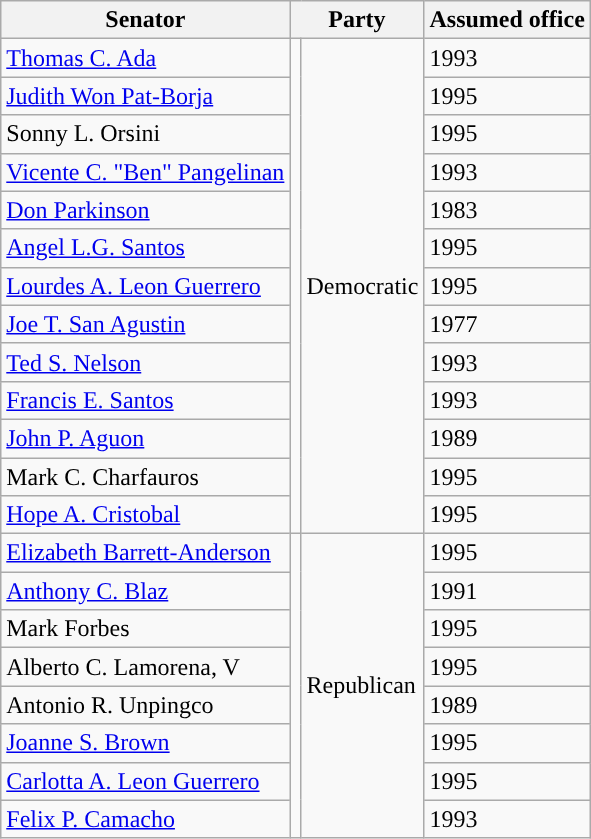<table class="wikitable sortable" id="votingmembers">
<tr style="vertical-align:bottom;">
<th>Senator</th>
<th colspan=2>Party</th>
<th>Assumed office</th>
</tr>
<tr>
<td><a href='#'>Thomas C. Ada</a></td>
<td rowspan="13" style="background-color:"></td>
<td rowspan="13">Democratic</td>
<td>1993</td>
</tr>
<tr>
<td><a href='#'>Judith Won Pat-Borja</a></td>
<td>1995</td>
</tr>
<tr>
<td>Sonny L. Orsini</td>
<td>1995</td>
</tr>
<tr>
<td><a href='#'>Vicente C. "Ben" Pangelinan</a></td>
<td>1993</td>
</tr>
<tr>
<td><a href='#'>Don Parkinson</a></td>
<td>1983</td>
</tr>
<tr>
<td><a href='#'>Angel L.G. Santos</a></td>
<td>1995</td>
</tr>
<tr>
<td><a href='#'>Lourdes A. Leon Guerrero</a></td>
<td>1995</td>
</tr>
<tr>
<td><a href='#'>Joe T. San Agustin</a></td>
<td>1977</td>
</tr>
<tr>
<td><a href='#'>Ted S. Nelson</a></td>
<td>1993</td>
</tr>
<tr>
<td><a href='#'>Francis E. Santos</a></td>
<td>1993</td>
</tr>
<tr>
<td><a href='#'>John P. Aguon</a></td>
<td>1989</td>
</tr>
<tr>
<td>Mark C. Charfauros</td>
<td>1995</td>
</tr>
<tr>
<td><a href='#'>Hope A. Cristobal</a></td>
<td>1995</td>
</tr>
<tr>
<td><a href='#'>Elizabeth Barrett-Anderson</a></td>
<td rowspan="8" style="background-color:"></td>
<td rowspan="8">Republican</td>
<td>1995</td>
</tr>
<tr>
<td><a href='#'>Anthony C. Blaz</a></td>
<td>1991</td>
</tr>
<tr>
<td>Mark Forbes</td>
<td>1995</td>
</tr>
<tr>
<td>Alberto C. Lamorena, V</td>
<td>1995</td>
</tr>
<tr>
<td>Antonio R. Unpingco</td>
<td>1989</td>
</tr>
<tr>
<td><a href='#'>Joanne S. Brown</a></td>
<td>1995</td>
</tr>
<tr>
<td><a href='#'>Carlotta A. Leon Guerrero</a></td>
<td>1995</td>
</tr>
<tr>
<td><a href='#'>Felix P. Camacho</a></td>
<td>1993</td>
</tr>
</table>
